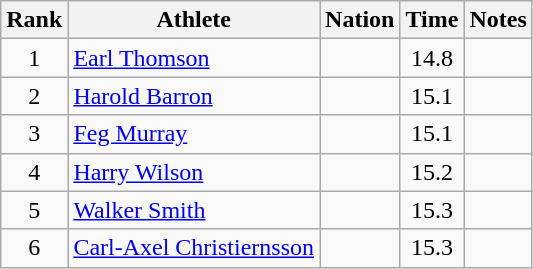<table class="wikitable sortable" style="text-align:center">
<tr>
<th>Rank</th>
<th>Athlete</th>
<th>Nation</th>
<th>Time</th>
<th>Notes</th>
</tr>
<tr>
<td>1</td>
<td align=left><a href='#'>Earl Thomson</a></td>
<td align=left></td>
<td>14.8</td>
<td></td>
</tr>
<tr>
<td>2</td>
<td align=left><a href='#'>Harold Barron</a></td>
<td align=left></td>
<td>15.1</td>
<td></td>
</tr>
<tr>
<td>3</td>
<td align=left><a href='#'>Feg Murray</a></td>
<td align=left></td>
<td>15.1</td>
<td></td>
</tr>
<tr>
<td>4</td>
<td align=left><a href='#'>Harry Wilson</a></td>
<td align=left></td>
<td>15.2</td>
<td></td>
</tr>
<tr>
<td>5</td>
<td align=left><a href='#'>Walker Smith</a></td>
<td align=left></td>
<td>15.3</td>
<td></td>
</tr>
<tr>
<td>6</td>
<td align=left><a href='#'>Carl-Axel Christiernsson</a></td>
<td align=left></td>
<td>15.3</td>
<td></td>
</tr>
</table>
